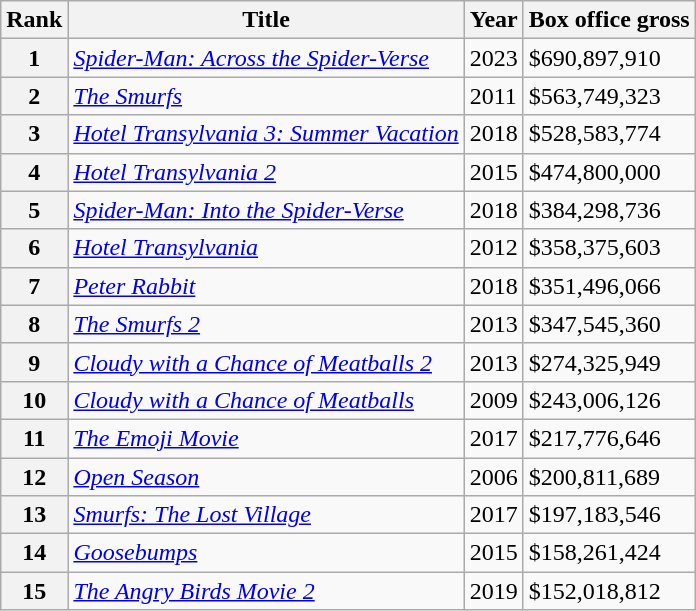<table class="wikitable sortable">
<tr>
<th scope="col">Rank</th>
<th scope="col">Title</th>
<th scope="col">Year</th>
<th scope="col">Box office gross</th>
</tr>
<tr>
<th>1</th>
<td><em><a href='#'>Spider-Man: Across the Spider-Verse</a></em></td>
<td>2023</td>
<td>$690,897,910</td>
</tr>
<tr>
<th>2</th>
<td><em><a href='#'>The Smurfs</a></em></td>
<td>2011</td>
<td>$563,749,323</td>
</tr>
<tr>
<th>3</th>
<td><em><a href='#'>Hotel Transylvania 3: Summer Vacation</a></em></td>
<td>2018</td>
<td>$528,583,774</td>
</tr>
<tr>
<th>4</th>
<td><em><a href='#'>Hotel Transylvania 2</a></em></td>
<td>2015</td>
<td>$474,800,000</td>
</tr>
<tr>
<th>5</th>
<td><em><a href='#'>Spider-Man: Into the Spider-Verse</a></em></td>
<td>2018</td>
<td>$384,298,736</td>
</tr>
<tr>
<th>6</th>
<td><em><a href='#'>Hotel Transylvania</a></em></td>
<td>2012</td>
<td>$358,375,603</td>
</tr>
<tr>
<th>7</th>
<td><em><a href='#'>Peter Rabbit</a></em></td>
<td>2018</td>
<td>$351,496,066</td>
</tr>
<tr>
<th>8</th>
<td><em><a href='#'>The Smurfs 2</a></em></td>
<td>2013</td>
<td>$347,545,360</td>
</tr>
<tr>
<th>9</th>
<td><em><a href='#'>Cloudy with a Chance of Meatballs 2</a></em></td>
<td>2013</td>
<td>$274,325,949</td>
</tr>
<tr>
<th>10</th>
<td><em><a href='#'>Cloudy with a Chance of Meatballs</a></em></td>
<td>2009</td>
<td>$243,006,126</td>
</tr>
<tr>
<th>11</th>
<td><em><a href='#'>The Emoji Movie</a></em></td>
<td>2017</td>
<td>$217,776,646</td>
</tr>
<tr>
<th>12</th>
<td><em><a href='#'>Open Season</a></em></td>
<td>2006</td>
<td>$200,811,689</td>
</tr>
<tr>
<th>13</th>
<td><em><a href='#'>Smurfs: The Lost Village</a></em></td>
<td>2017</td>
<td>$197,183,546</td>
</tr>
<tr>
<th>14</th>
<td><em><a href='#'>Goosebumps</a></em></td>
<td>2015</td>
<td>$158,261,424</td>
</tr>
<tr>
<th>15</th>
<td><em><a href='#'>The Angry Birds Movie 2</a></em></td>
<td>2019</td>
<td>$152,018,812</td>
</tr>
</table>
